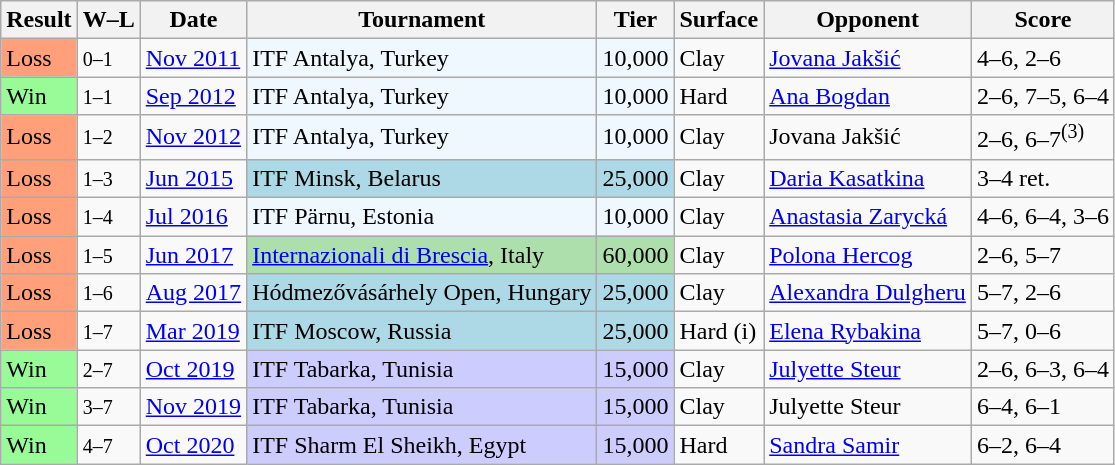<table class="sortable wikitable">
<tr>
<th>Result</th>
<th class="unsortable">W–L</th>
<th>Date</th>
<th>Tournament</th>
<th>Tier</th>
<th>Surface</th>
<th>Opponent</th>
<th class="unsortable">Score</th>
</tr>
<tr>
<td style="background:#ffa07a;">Loss</td>
<td><small>0–1</small></td>
<td><a href='#'>Nov 2011</a></td>
<td style="background:#f0f8ff;">ITF Antalya, Turkey</td>
<td style="background:#f0f8ff;">10,000</td>
<td>Clay</td>
<td> <a href='#'>Jovana Jakšić</a></td>
<td>4–6, 2–6</td>
</tr>
<tr>
<td style="background:#98fb98;">Win</td>
<td><small>1–1</small></td>
<td><a href='#'>Sep 2012</a></td>
<td style="background:#f0f8ff;">ITF Antalya, Turkey</td>
<td style="background:#f0f8ff;">10,000</td>
<td>Hard</td>
<td> <a href='#'>Ana Bogdan</a></td>
<td>2–6, 7–5, 6–4</td>
</tr>
<tr>
<td style="background:#ffa07a;">Loss</td>
<td><small>1–2</small></td>
<td><a href='#'>Nov 2012</a></td>
<td style="background:#f0f8ff;">ITF Antalya, Turkey</td>
<td style="background:#f0f8ff;">10,000</td>
<td>Clay</td>
<td> Jovana Jakšić</td>
<td>2–6, 6–7<sup>(3)</sup></td>
</tr>
<tr>
<td style="background:#ffa07a;">Loss</td>
<td><small>1–3</small></td>
<td><a href='#'>Jun 2015</a></td>
<td style="background:lightblue;">ITF Minsk, Belarus</td>
<td style="background:lightblue;">25,000</td>
<td>Clay</td>
<td> <a href='#'>Daria Kasatkina</a></td>
<td>3–4 ret.</td>
</tr>
<tr>
<td style="background:#ffa07a;">Loss</td>
<td><small>1–4</small></td>
<td><a href='#'>Jul 2016</a></td>
<td style="background:#f0f8ff;">ITF Pärnu, Estonia</td>
<td style="background:#f0f8ff;">10,000</td>
<td>Clay</td>
<td> <a href='#'>Anastasia Zarycká</a></td>
<td>4–6, 6–4, 3–6</td>
</tr>
<tr>
<td style="background:#ffa07a;">Loss</td>
<td><small>1–5</small></td>
<td><a href='#'>Jun 2017</a></td>
<td style="background:#addfad;"><a href='#'>Internazionali di Brescia</a>, Italy</td>
<td style="background:#addfad;">60,000</td>
<td>Clay</td>
<td> <a href='#'>Polona Hercog</a></td>
<td>2–6, 5–7</td>
</tr>
<tr>
<td style="background:#ffa07a;">Loss</td>
<td><small>1–6</small></td>
<td><a href='#'>Aug 2017</a></td>
<td style="background:lightblue;">Hódmezővásárhely Open, Hungary</td>
<td style="background:lightblue;">25,000</td>
<td>Clay</td>
<td> <a href='#'>Alexandra Dulgheru</a></td>
<td>5–7, 2–6</td>
</tr>
<tr>
<td style="background:#ffa07a;">Loss</td>
<td><small>1–7</small></td>
<td><a href='#'>Mar 2019</a></td>
<td style="background:lightblue;">ITF Moscow, Russia</td>
<td style="background:lightblue;">25,000</td>
<td>Hard (i)</td>
<td> <a href='#'>Elena Rybakina</a></td>
<td>5–7, 0–6</td>
</tr>
<tr>
<td style="background:#98fb98;">Win</td>
<td><small>2–7</small></td>
<td><a href='#'>Oct 2019</a></td>
<td style="background:#ccf;">ITF Tabarka, Tunisia</td>
<td style="background:#ccf;">15,000</td>
<td>Clay</td>
<td> <a href='#'>Julyette Steur</a></td>
<td>2–6, 6–3, 6–4</td>
</tr>
<tr>
<td style="background:#98fb98;">Win</td>
<td><small>3–7</small></td>
<td><a href='#'>Nov 2019</a></td>
<td style="background:#ccf;">ITF Tabarka, Tunisia</td>
<td style="background:#ccf;">15,000</td>
<td>Clay</td>
<td> Julyette Steur</td>
<td>6–4, 6–1</td>
</tr>
<tr>
<td style="background:#98fb98;">Win</td>
<td><small>4–7</small></td>
<td><a href='#'>Oct 2020</a></td>
<td style="background:#ccf;">ITF Sharm El Sheikh, Egypt</td>
<td style="background:#ccf;">15,000</td>
<td>Hard</td>
<td> <a href='#'>Sandra Samir</a></td>
<td>6–2, 6–4</td>
</tr>
</table>
